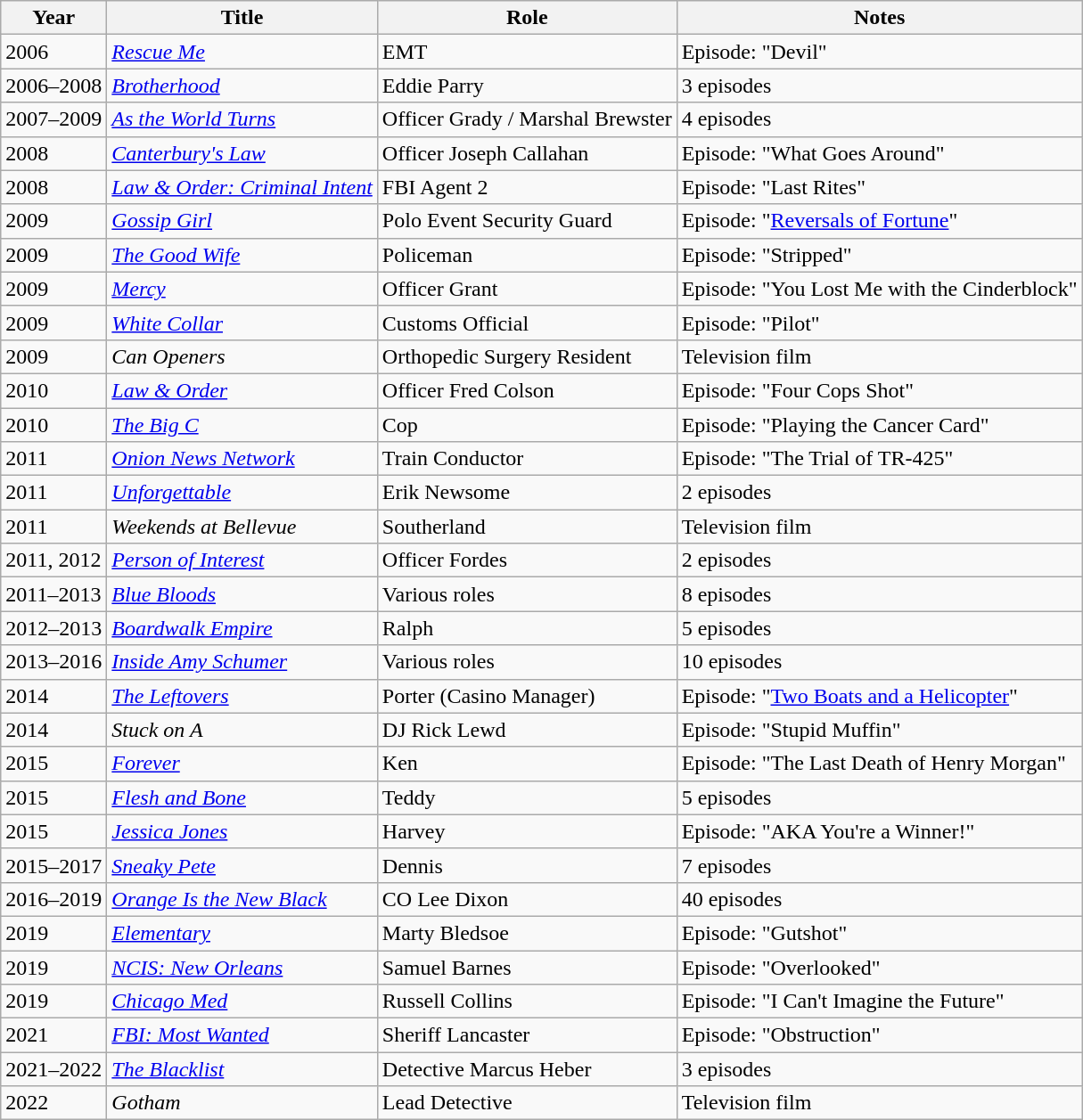<table class="wikitable sortable">
<tr>
<th>Year</th>
<th>Title</th>
<th>Role</th>
<th>Notes</th>
</tr>
<tr>
<td>2006</td>
<td><a href='#'><em>Rescue Me</em></a></td>
<td>EMT</td>
<td>Episode: "Devil"</td>
</tr>
<tr>
<td>2006–2008</td>
<td><a href='#'><em>Brotherhood</em></a></td>
<td>Eddie Parry</td>
<td>3 episodes</td>
</tr>
<tr>
<td>2007–2009</td>
<td><em><a href='#'>As the World Turns</a></em></td>
<td>Officer Grady / Marshal Brewster</td>
<td>4 episodes</td>
</tr>
<tr>
<td>2008</td>
<td><em><a href='#'>Canterbury's Law</a></em></td>
<td>Officer Joseph Callahan</td>
<td>Episode: "What Goes Around"</td>
</tr>
<tr>
<td>2008</td>
<td><em><a href='#'>Law & Order: Criminal Intent</a></em></td>
<td>FBI Agent 2</td>
<td>Episode: "Last Rites"</td>
</tr>
<tr>
<td>2009</td>
<td><em><a href='#'>Gossip Girl</a></em></td>
<td>Polo Event Security Guard</td>
<td>Episode: "<a href='#'>Reversals of Fortune</a>"</td>
</tr>
<tr>
<td>2009</td>
<td><em><a href='#'>The Good Wife</a></em></td>
<td>Policeman</td>
<td>Episode: "Stripped"</td>
</tr>
<tr>
<td>2009</td>
<td><a href='#'><em>Mercy</em></a></td>
<td>Officer Grant</td>
<td>Episode: "You Lost Me with the Cinderblock"</td>
</tr>
<tr>
<td>2009</td>
<td><a href='#'><em>White Collar</em></a></td>
<td>Customs Official</td>
<td>Episode: "Pilot"</td>
</tr>
<tr>
<td>2009</td>
<td><em>Can Openers</em></td>
<td>Orthopedic Surgery Resident</td>
<td>Television film</td>
</tr>
<tr>
<td>2010</td>
<td><em><a href='#'>Law & Order</a></em></td>
<td>Officer Fred Colson</td>
<td>Episode: "Four Cops Shot"</td>
</tr>
<tr>
<td>2010</td>
<td><a href='#'><em>The Big C</em></a></td>
<td>Cop</td>
<td>Episode: "Playing the Cancer Card"</td>
</tr>
<tr>
<td>2011</td>
<td><em><a href='#'>Onion News Network</a></em></td>
<td>Train Conductor</td>
<td>Episode: "The Trial of TR-425"</td>
</tr>
<tr>
<td>2011</td>
<td><a href='#'><em>Unforgettable</em></a></td>
<td>Erik Newsome</td>
<td>2 episodes</td>
</tr>
<tr>
<td>2011</td>
<td><em>Weekends at Bellevue</em></td>
<td>Southerland</td>
<td>Television film</td>
</tr>
<tr>
<td>2011, 2012</td>
<td><a href='#'><em>Person of Interest</em></a></td>
<td>Officer Fordes</td>
<td>2 episodes</td>
</tr>
<tr>
<td>2011–2013</td>
<td><a href='#'><em>Blue Bloods</em></a></td>
<td>Various roles</td>
<td>8 episodes</td>
</tr>
<tr>
<td>2012–2013</td>
<td><em><a href='#'>Boardwalk Empire</a></em></td>
<td>Ralph</td>
<td>5 episodes</td>
</tr>
<tr>
<td>2013–2016</td>
<td><em><a href='#'>Inside Amy Schumer</a></em></td>
<td>Various roles</td>
<td>10 episodes</td>
</tr>
<tr>
<td>2014</td>
<td><a href='#'><em>The Leftovers</em></a></td>
<td>Porter (Casino Manager)</td>
<td>Episode: "<a href='#'>Two Boats and a Helicopter</a>"</td>
</tr>
<tr>
<td>2014</td>
<td><em>Stuck on A</em></td>
<td>DJ Rick Lewd</td>
<td>Episode: "Stupid Muffin"</td>
</tr>
<tr>
<td>2015</td>
<td><a href='#'><em>Forever</em></a></td>
<td>Ken</td>
<td>Episode: "The Last Death of Henry Morgan"</td>
</tr>
<tr>
<td>2015</td>
<td><a href='#'><em>Flesh and Bone</em></a></td>
<td>Teddy</td>
<td>5 episodes</td>
</tr>
<tr>
<td>2015</td>
<td><a href='#'><em>Jessica Jones</em></a></td>
<td>Harvey</td>
<td>Episode: "AKA You're a Winner!"</td>
</tr>
<tr>
<td>2015–2017</td>
<td><em><a href='#'>Sneaky Pete</a></em></td>
<td>Dennis</td>
<td>7 episodes</td>
</tr>
<tr>
<td>2016–2019</td>
<td><em><a href='#'>Orange Is the New Black</a></em></td>
<td>CO Lee Dixon</td>
<td>40 episodes</td>
</tr>
<tr>
<td>2019</td>
<td><a href='#'><em>Elementary</em></a></td>
<td>Marty Bledsoe</td>
<td>Episode: "Gutshot"</td>
</tr>
<tr>
<td>2019</td>
<td><em><a href='#'>NCIS: New Orleans</a></em></td>
<td>Samuel Barnes</td>
<td>Episode: "Overlooked"</td>
</tr>
<tr>
<td>2019</td>
<td><em><a href='#'>Chicago Med</a></em></td>
<td>Russell Collins</td>
<td>Episode: "I Can't Imagine the Future"</td>
</tr>
<tr>
<td>2021</td>
<td><em><a href='#'>FBI: Most Wanted</a></em></td>
<td>Sheriff Lancaster</td>
<td>Episode: "Obstruction"</td>
</tr>
<tr>
<td>2021–2022</td>
<td><em><a href='#'>The Blacklist</a></em></td>
<td>Detective Marcus Heber</td>
<td>3 episodes</td>
</tr>
<tr>
<td>2022</td>
<td><em>Gotham</em></td>
<td>Lead Detective</td>
<td>Television film</td>
</tr>
</table>
